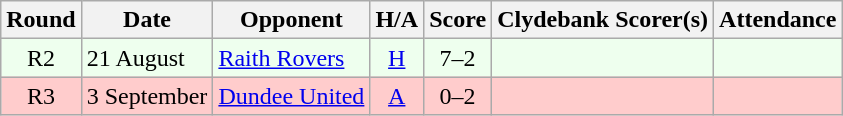<table class="wikitable" style="text-align:center">
<tr>
<th>Round</th>
<th>Date</th>
<th>Opponent</th>
<th>H/A</th>
<th>Score</th>
<th>Clydebank Scorer(s)</th>
<th>Attendance</th>
</tr>
<tr bgcolor=#EEFFEE>
<td>R2</td>
<td align=left>21 August</td>
<td align=left><a href='#'>Raith Rovers</a></td>
<td><a href='#'>H</a></td>
<td>7–2</td>
<td align=left></td>
<td></td>
</tr>
<tr bgcolor=#FFCCCC>
<td>R3</td>
<td align=left>3 September</td>
<td align=left><a href='#'>Dundee United</a></td>
<td><a href='#'>A</a></td>
<td>0–2</td>
<td align=left></td>
<td></td>
</tr>
</table>
